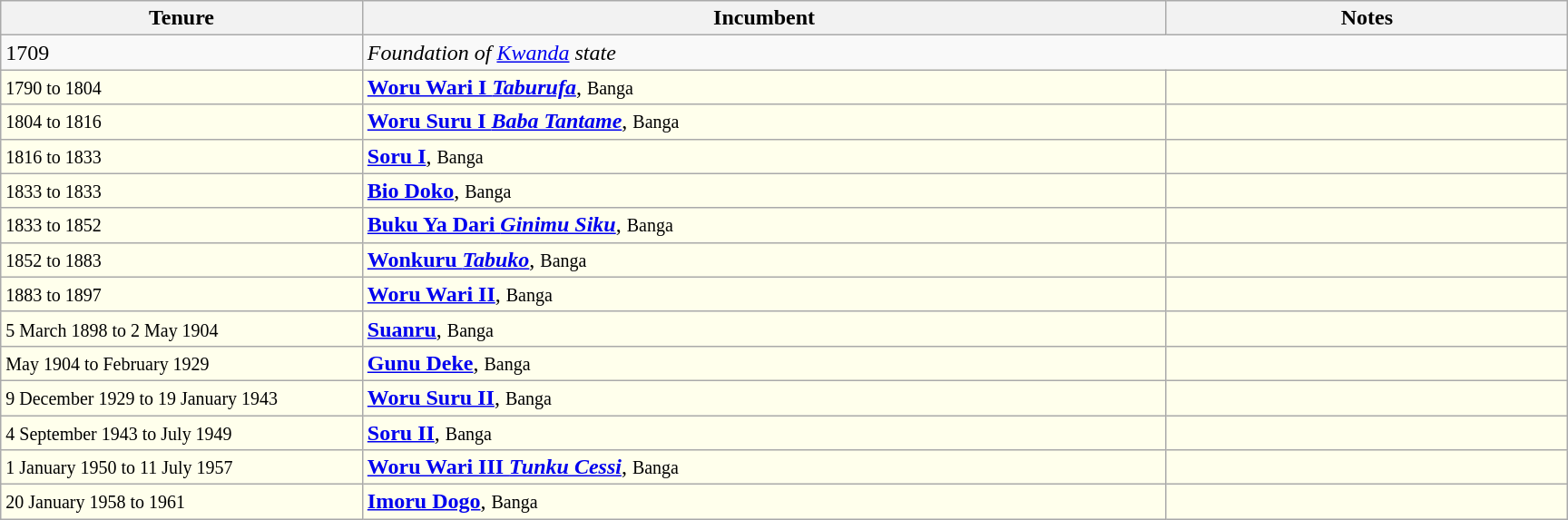<table class="wikitable">
<tr align=left>
<th style="width:18%;">Tenure</th>
<th style="width:40%;">Incumbent</th>
<th style="width:20%;">Notes</th>
</tr>
<tr valign=top>
<td>1709</td>
<td colspan="2"><em>Foundation of <a href='#'>Kwanda</a> state</em></td>
</tr>
<tr style="vertical-align:top; background:#ffffec;">
<td><small>1790 to 1804</small></td>
<td><strong><a href='#'>Woru Wari I <em>Taburufa</em></a></strong>, <small>Banga</small></td>
<td></td>
</tr>
<tr style="vertical-align:top; background:#ffffec;">
<td><small>1804 to 1816</small></td>
<td><strong><a href='#'>Woru Suru I <em>Baba Tantame</em></a></strong>, <small>Banga</small></td>
<td></td>
</tr>
<tr style="vertical-align:top; background:#ffffec;">
<td><small>1816 to 1833</small></td>
<td><strong><a href='#'>Soru I</a></strong>, <small>Banga</small></td>
<td></td>
</tr>
<tr style="vertical-align:top; background:#ffffec;">
<td><small>1833 to 1833</small></td>
<td><strong><a href='#'>Bio Doko</a></strong>, <small>Banga</small></td>
<td></td>
</tr>
<tr style="vertical-align:top; background:#ffffec;">
<td><small>1833 to 1852</small></td>
<td><strong><a href='#'>Buku Ya Dari <em>Ginimu Siku</em></a></strong>, <small>Banga</small></td>
<td></td>
</tr>
<tr style="vertical-align:top; background:#ffffec;">
<td><small>1852 to 1883</small></td>
<td><strong><a href='#'>Wonkuru <em>Tabuko</em></a></strong>, <small>Banga</small></td>
<td></td>
</tr>
<tr style="vertical-align:top; background:#ffffec;">
<td><small>1883 to 1897</small></td>
<td><strong><a href='#'>Woru Wari II</a></strong>, <small>Banga</small></td>
<td></td>
</tr>
<tr style="vertical-align:top; background:#ffffec;">
<td><small>5 March 1898 to 2 May 1904</small></td>
<td><strong><a href='#'>Suanru</a></strong>, <small>Banga</small></td>
<td></td>
</tr>
<tr style="vertical-align:top; background:#ffffec;">
<td><small>May 1904 to February 1929</small></td>
<td><strong><a href='#'>Gunu Deke</a></strong>, <small>Banga</small></td>
<td></td>
</tr>
<tr style="vertical-align:top; background:#ffffec;">
<td><small>9 December 1929 to 19 January 1943</small></td>
<td><strong><a href='#'>Woru Suru II</a></strong>, <small>Banga</small></td>
<td></td>
</tr>
<tr style="vertical-align:top; background:#ffffec;">
<td><small>4 September 1943 to July 1949</small></td>
<td><strong><a href='#'>Soru II</a></strong>, <small>Banga</small></td>
<td></td>
</tr>
<tr style="vertical-align:top; background:#ffffec;">
<td><small>1 January 1950 to 11 July 1957</small></td>
<td><strong><a href='#'>Woru Wari III <em>Tunku Cessi</em></a></strong>, <small>Banga</small></td>
<td></td>
</tr>
<tr style="vertical-align:top; background:#ffffec;">
<td><small>20 January 1958 to 1961</small></td>
<td><strong><a href='#'>Imoru Dogo</a></strong>, <small>Banga</small></td>
<td></td>
</tr>
</table>
